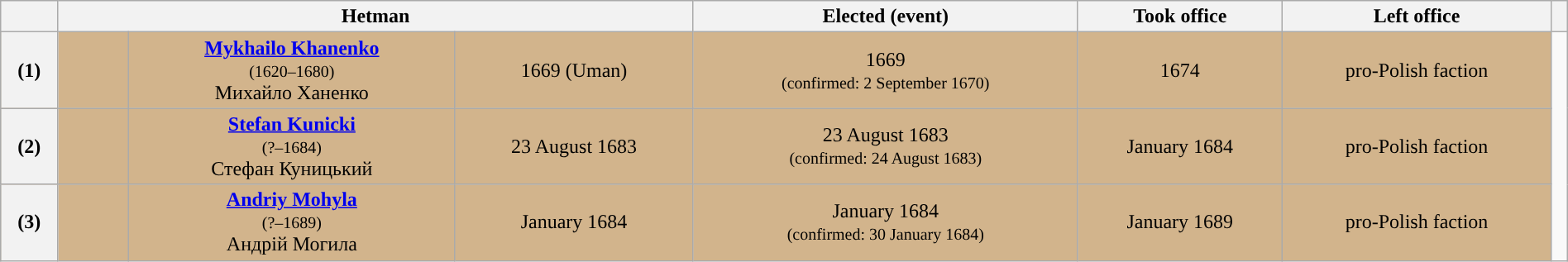<table class="wikitable" width="100%" style="text-align:center;">
<tr>
<th></th>
<th colspan=3>Hetman</th>
<th>Elected (event)</th>
<th>Took office</th>
<th>Left office</th>
<th></th>
</tr>
<tr bgcolor=tan>
<th style="background:">(1)</th>
<td width="50px"></td>
<td><strong><a href='#'>Mykhailo Khanenko</a></strong><br><small>(1620–1680)</small><br>Михайло Ханенко</td>
<td>1669 (Uman)</td>
<td>1669<br><small>(confirmed: 2 September 1670)</small></td>
<td>1674</td>
<td>pro-Polish faction</td>
</tr>
<tr bgcolor=tan>
<th style="background:">(2)</th>
<td width="50px"></td>
<td><strong><a href='#'>Stefan Kunicki</a></strong><br><small>(?–1684)</small><br>Стефан Куницький</td>
<td>23 August 1683</td>
<td>23 August 1683<br><small>(confirmed: 24 August 1683)</small></td>
<td>January 1684</td>
<td>pro-Polish faction</td>
</tr>
<tr bgcolor=tan>
<th style="background:">(3)</th>
<td width="50px"></td>
<td><strong><a href='#'>Andriy Mohyla</a></strong><br><small>(?–1689)</small><br>Андрій Могила</td>
<td>January 1684</td>
<td>January 1684<br><small>(confirmed: 30 January 1684)</small></td>
<td>January 1689</td>
<td>pro-Polish faction</td>
</tr>
</table>
